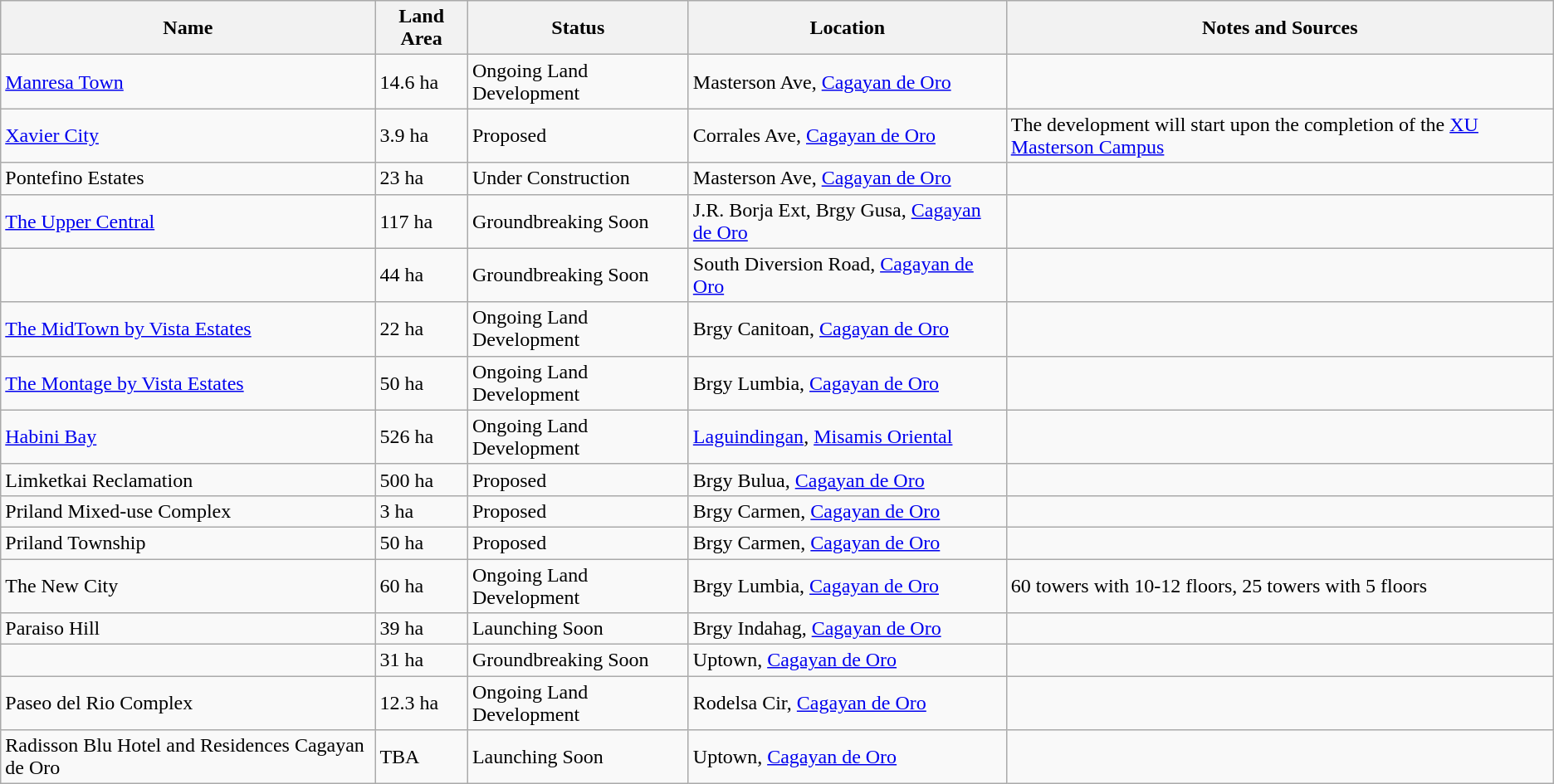<table class="wikitable sortable">
<tr>
<th>Name</th>
<th>Land Area</th>
<th>Status</th>
<th>Location</th>
<th>Notes and Sources</th>
</tr>
<tr>
<td><a href='#'>Manresa Town</a></td>
<td>14.6 ha</td>
<td>Ongoing Land Development</td>
<td>Masterson Ave, <a href='#'>Cagayan de Oro</a></td>
<td></td>
</tr>
<tr>
<td><a href='#'>Xavier City</a></td>
<td>3.9 ha</td>
<td>Proposed</td>
<td>Corrales Ave, <a href='#'>Cagayan de Oro</a></td>
<td>The development will start upon the completion of the <a href='#'>XU Masterson Campus</a></td>
</tr>
<tr>
<td>Pontefino Estates</td>
<td>23 ha</td>
<td>Under Construction</td>
<td>Masterson Ave, <a href='#'>Cagayan de Oro</a></td>
<td></td>
</tr>
<tr>
<td><a href='#'>The Upper Central</a></td>
<td>117 ha</td>
<td>Groundbreaking Soon</td>
<td>J.R. Borja Ext, Brgy Gusa, <a href='#'>Cagayan de Oro</a></td>
<td></td>
</tr>
<tr>
<td></td>
<td>44 ha</td>
<td>Groundbreaking Soon</td>
<td>South Diversion Road, <a href='#'>Cagayan de Oro</a></td>
<td></td>
</tr>
<tr>
<td><a href='#'>The MidTown by Vista Estates</a></td>
<td>22 ha</td>
<td>Ongoing Land Development</td>
<td>Brgy Canitoan, <a href='#'>Cagayan de Oro</a></td>
<td></td>
</tr>
<tr>
<td><a href='#'>The Montage by Vista Estates</a></td>
<td>50 ha</td>
<td>Ongoing Land Development</td>
<td>Brgy Lumbia, <a href='#'>Cagayan de Oro</a></td>
<td></td>
</tr>
<tr>
<td><a href='#'>Habini Bay</a></td>
<td>526 ha</td>
<td>Ongoing Land Development</td>
<td><a href='#'>Laguindingan</a>, <a href='#'>Misamis Oriental</a></td>
<td></td>
</tr>
<tr>
<td>Limketkai Reclamation</td>
<td>500 ha</td>
<td>Proposed</td>
<td>Brgy Bulua, <a href='#'>Cagayan de Oro</a></td>
<td></td>
</tr>
<tr>
<td>Priland Mixed-use Complex</td>
<td>3 ha</td>
<td>Proposed</td>
<td>Brgy Carmen, <a href='#'>Cagayan de Oro</a></td>
<td></td>
</tr>
<tr>
<td>Priland Township</td>
<td>50 ha</td>
<td>Proposed</td>
<td>Brgy Carmen, <a href='#'>Cagayan de Oro</a></td>
<td></td>
</tr>
<tr>
<td>The New City</td>
<td>60 ha</td>
<td>Ongoing Land Development</td>
<td>Brgy Lumbia, <a href='#'>Cagayan de Oro</a></td>
<td>60 towers with 10-12 floors, 25 towers with 5 floors</td>
</tr>
<tr>
<td>Paraiso Hill</td>
<td>39 ha</td>
<td>Launching Soon</td>
<td>Brgy Indahag, <a href='#'>Cagayan de Oro</a></td>
<td></td>
</tr>
<tr>
<td></td>
<td>31 ha</td>
<td>Groundbreaking Soon</td>
<td>Uptown, <a href='#'>Cagayan de Oro</a></td>
<td></td>
</tr>
<tr>
<td>Paseo del Rio Complex</td>
<td>12.3 ha</td>
<td>Ongoing Land Development</td>
<td>Rodelsa Cir, <a href='#'>Cagayan de Oro</a></td>
<td></td>
</tr>
<tr>
<td>Radisson Blu Hotel and Residences Cagayan de Oro</td>
<td>TBA</td>
<td>Launching Soon</td>
<td>Uptown, <a href='#'>Cagayan de Oro</a></td>
<td></td>
</tr>
</table>
